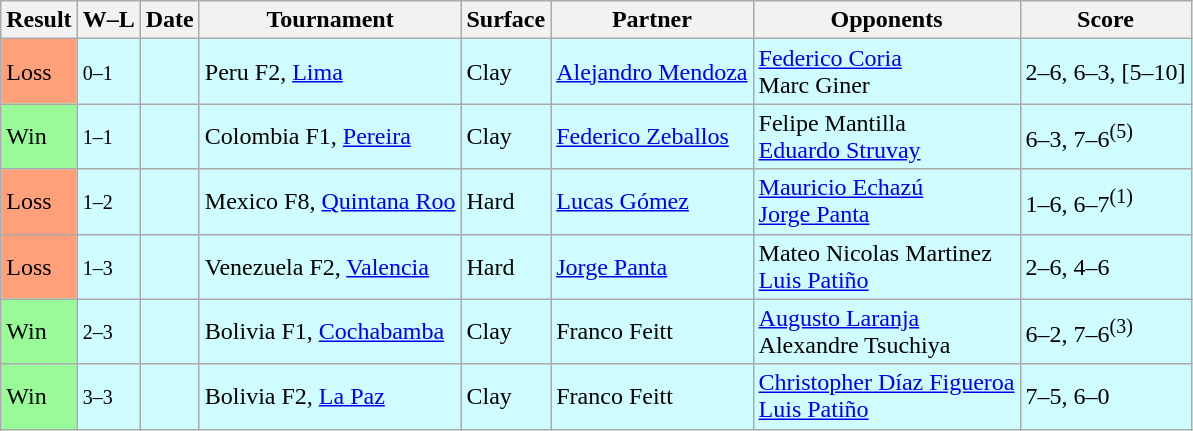<table class="sortable wikitable">
<tr>
<th>Result</th>
<th class="unsortable">W–L</th>
<th>Date</th>
<th>Tournament</th>
<th>Surface</th>
<th>Partner</th>
<th>Opponents</th>
<th class="unsortable">Score</th>
</tr>
<tr style="background:#cffcff;">
<td style="background:#ffa07a;">Loss</td>
<td><small>0–1</small></td>
<td></td>
<td>Peru F2, <a href='#'>Lima</a></td>
<td>Clay</td>
<td> <a href='#'>Alejandro Mendoza</a></td>
<td> <a href='#'>Federico Coria</a> <br>  Marc Giner</td>
<td>2–6, 6–3, [5–10]</td>
</tr>
<tr style="background:#cffcff;">
<td style="background:#98fb98;">Win</td>
<td><small>1–1</small></td>
<td></td>
<td>Colombia F1, <a href='#'>Pereira</a></td>
<td>Clay</td>
<td> <a href='#'>Federico Zeballos</a></td>
<td> Felipe Mantilla <br>  <a href='#'>Eduardo Struvay</a></td>
<td>6–3, 7–6<sup>(5)</sup></td>
</tr>
<tr style="background:#cffcff;">
<td style="background:#ffa07a;">Loss</td>
<td><small>1–2</small></td>
<td></td>
<td>Mexico F8, <a href='#'>Quintana Roo</a></td>
<td>Hard</td>
<td> <a href='#'>Lucas Gómez</a></td>
<td> <a href='#'>Mauricio Echazú</a> <br>  <a href='#'>Jorge Panta</a></td>
<td>1–6, 6–7<sup>(1)</sup></td>
</tr>
<tr style="background:#cffcff;">
<td style="background:#ffa07a;">Loss</td>
<td><small>1–3</small></td>
<td></td>
<td>Venezuela F2, <a href='#'>Valencia</a></td>
<td>Hard</td>
<td> <a href='#'>Jorge Panta</a></td>
<td> Mateo Nicolas Martinez <br>  <a href='#'>Luis Patiño</a></td>
<td>2–6, 4–6</td>
</tr>
<tr style="background:#cffcff;">
<td style="background:#98fb98;">Win</td>
<td><small>2–3</small></td>
<td></td>
<td>Bolivia F1, <a href='#'>Cochabamba</a></td>
<td>Clay</td>
<td> Franco Feitt</td>
<td> <a href='#'>Augusto Laranja</a> <br>  Alexandre Tsuchiya</td>
<td>6–2, 7–6<sup>(3)</sup></td>
</tr>
<tr style="background:#cffcff;">
<td style="background:#98fb98;">Win</td>
<td><small>3–3</small></td>
<td></td>
<td>Bolivia F2, <a href='#'>La Paz</a></td>
<td>Clay</td>
<td> Franco Feitt</td>
<td> <a href='#'>Christopher Díaz Figueroa</a> <br>  <a href='#'>Luis Patiño</a></td>
<td>7–5, 6–0</td>
</tr>
</table>
